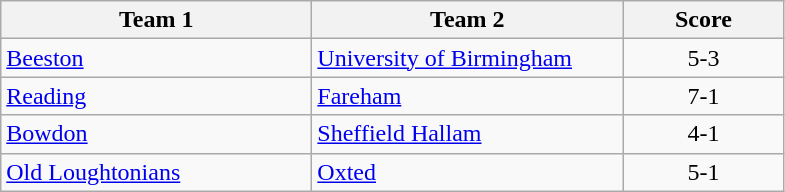<table class="wikitable" style="font-size: 100%">
<tr>
<th width=200>Team 1</th>
<th width=200>Team 2</th>
<th width=100>Score</th>
</tr>
<tr>
<td><a href='#'>Beeston</a></td>
<td><a href='#'>University of Birmingham</a></td>
<td align=center>5-3</td>
</tr>
<tr>
<td><a href='#'>Reading</a></td>
<td><a href='#'>Fareham</a></td>
<td align=center>7-1</td>
</tr>
<tr>
<td><a href='#'>Bowdon</a></td>
<td><a href='#'>Sheffield Hallam</a></td>
<td align=center>4-1</td>
</tr>
<tr>
<td><a href='#'>Old Loughtonians</a></td>
<td><a href='#'>Oxted</a></td>
<td align=center>5-1</td>
</tr>
</table>
